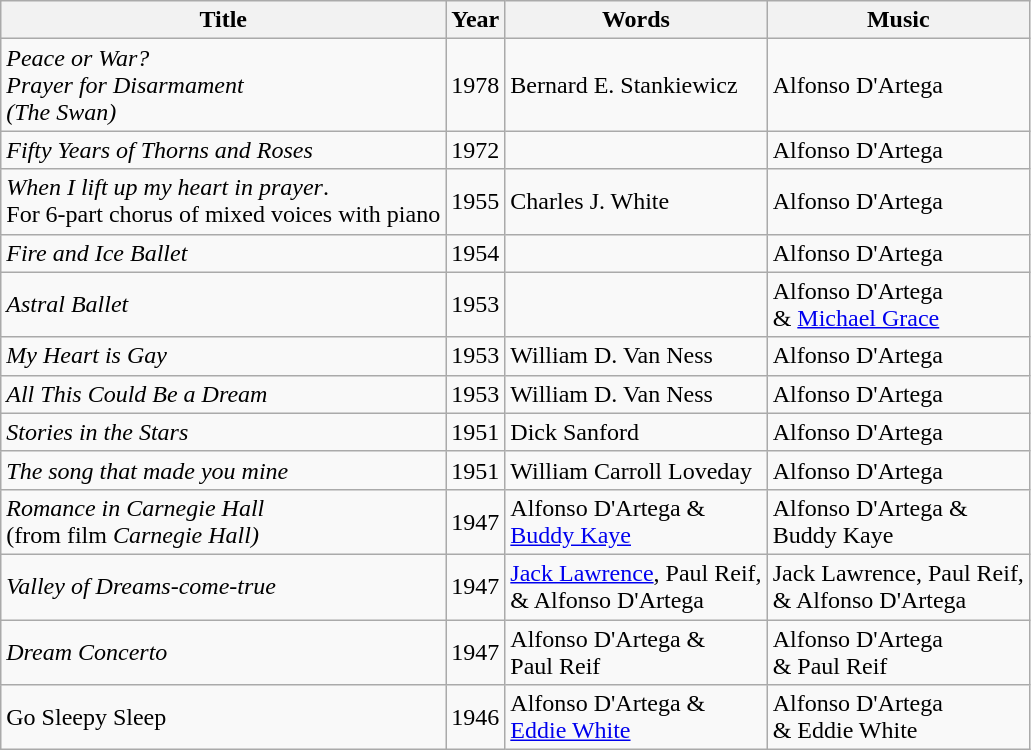<table class="wikitable">
<tr>
<th>Title</th>
<th>Year</th>
<th>Words</th>
<th>Music</th>
</tr>
<tr>
<td><em>Peace or War?</em><br><em>Prayer for Disarmament</em><br><em>(The Swan)</em></td>
<td>1978</td>
<td>Bernard E. Stankiewicz</td>
<td>Alfonso D'Artega</td>
</tr>
<tr>
<td><em>Fifty Years of Thorns and Roses</em></td>
<td>1972</td>
<td></td>
<td>Alfonso D'Artega</td>
</tr>
<tr>
<td><em>When I lift up my heart in prayer</em>.<br>For 6-part chorus of mixed voices with piano</td>
<td>1955</td>
<td>Charles J. White</td>
<td>Alfonso D'Artega</td>
</tr>
<tr>
<td><em>Fire and Ice Ballet</em></td>
<td>1954</td>
<td></td>
<td>Alfonso D'Artega</td>
</tr>
<tr>
<td><em>Astral Ballet</em></td>
<td>1953</td>
<td></td>
<td>Alfonso D'Artega<br>& <a href='#'>Michael Grace</a></td>
</tr>
<tr>
<td><em>My Heart is Gay</em></td>
<td>1953</td>
<td>William D. Van Ness</td>
<td>Alfonso D'Artega</td>
</tr>
<tr>
<td><em>All This Could Be a Dream</em></td>
<td>1953</td>
<td>William D. Van Ness</td>
<td>Alfonso D'Artega</td>
</tr>
<tr>
<td><em>Stories in the Stars</em></td>
<td>1951</td>
<td>Dick Sanford</td>
<td>Alfonso D'Artega</td>
</tr>
<tr>
<td><em>The song that made you mine</em></td>
<td>1951</td>
<td>William Carroll Loveday</td>
<td>Alfonso D'Artega</td>
</tr>
<tr>
<td><em>Romance in Carnegie Hall</em><br>(from film <em>Carnegie Hall)</em></td>
<td>1947</td>
<td>Alfonso D'Artega &<br><a href='#'>Buddy Kaye</a></td>
<td>Alfonso D'Artega &<br>Buddy Kaye</td>
</tr>
<tr>
<td><em>Valley of Dreams-come-true</em></td>
<td>1947</td>
<td><a href='#'>Jack Lawrence</a>, Paul Reif,<br>& Alfonso D'Artega</td>
<td>Jack Lawrence, Paul Reif,<br>& Alfonso D'Artega</td>
</tr>
<tr>
<td><em>Dream Concerto</em></td>
<td>1947</td>
<td>Alfonso D'Artega &<br>Paul Reif</td>
<td>Alfonso D'Artega<br>& Paul Reif</td>
</tr>
<tr>
<td>Go Sleepy Sleep</td>
<td>1946</td>
<td>Alfonso D'Artega &<br><a href='#'>Eddie White</a></td>
<td>Alfonso D'Artega<br>& Eddie White</td>
</tr>
</table>
